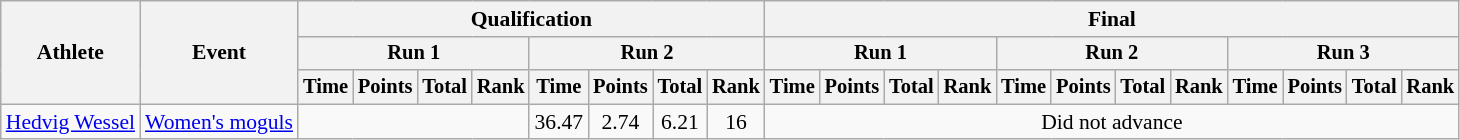<table class="wikitable" style="font-size:90%">
<tr>
<th rowspan=3>Athlete</th>
<th rowspan=3>Event</th>
<th colspan=8>Qualification</th>
<th colspan=12>Final</th>
</tr>
<tr style="font-size:95%">
<th colspan=4>Run 1</th>
<th colspan=4>Run 2</th>
<th colspan=4>Run 1</th>
<th colspan=4>Run 2</th>
<th colspan=4>Run 3</th>
</tr>
<tr style="font-size:95%">
<th>Time</th>
<th>Points</th>
<th>Total</th>
<th>Rank</th>
<th>Time</th>
<th>Points</th>
<th>Total</th>
<th>Rank</th>
<th>Time</th>
<th>Points</th>
<th>Total</th>
<th>Rank</th>
<th>Time</th>
<th>Points</th>
<th>Total</th>
<th>Rank</th>
<th>Time</th>
<th>Points</th>
<th>Total</th>
<th>Rank</th>
</tr>
<tr align=center>
<td align=left><a href='#'>Hedvig Wessel</a></td>
<td align=left><a href='#'>Women's moguls</a></td>
<td colspan=4></td>
<td>36.47</td>
<td>2.74</td>
<td>6.21</td>
<td>16</td>
<td colspan=12>Did not advance</td>
</tr>
</table>
